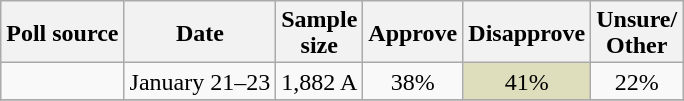<table class="wikitable sortable collapsible" style="text-align:center;line-height:17px">
<tr>
<th>Poll source</th>
<th>Date</th>
<th>Sample<br>size</th>
<th>Approve</th>
<th>Disapprove</th>
<th>Unsure/<br>Other</th>
</tr>
<tr>
<td></td>
<td>January 21–23</td>
<td>1,882 A</td>
<td>38%</td>
<td style="background:#DEDEBD;">41%</td>
<td>22%</td>
</tr>
<tr>
</tr>
</table>
